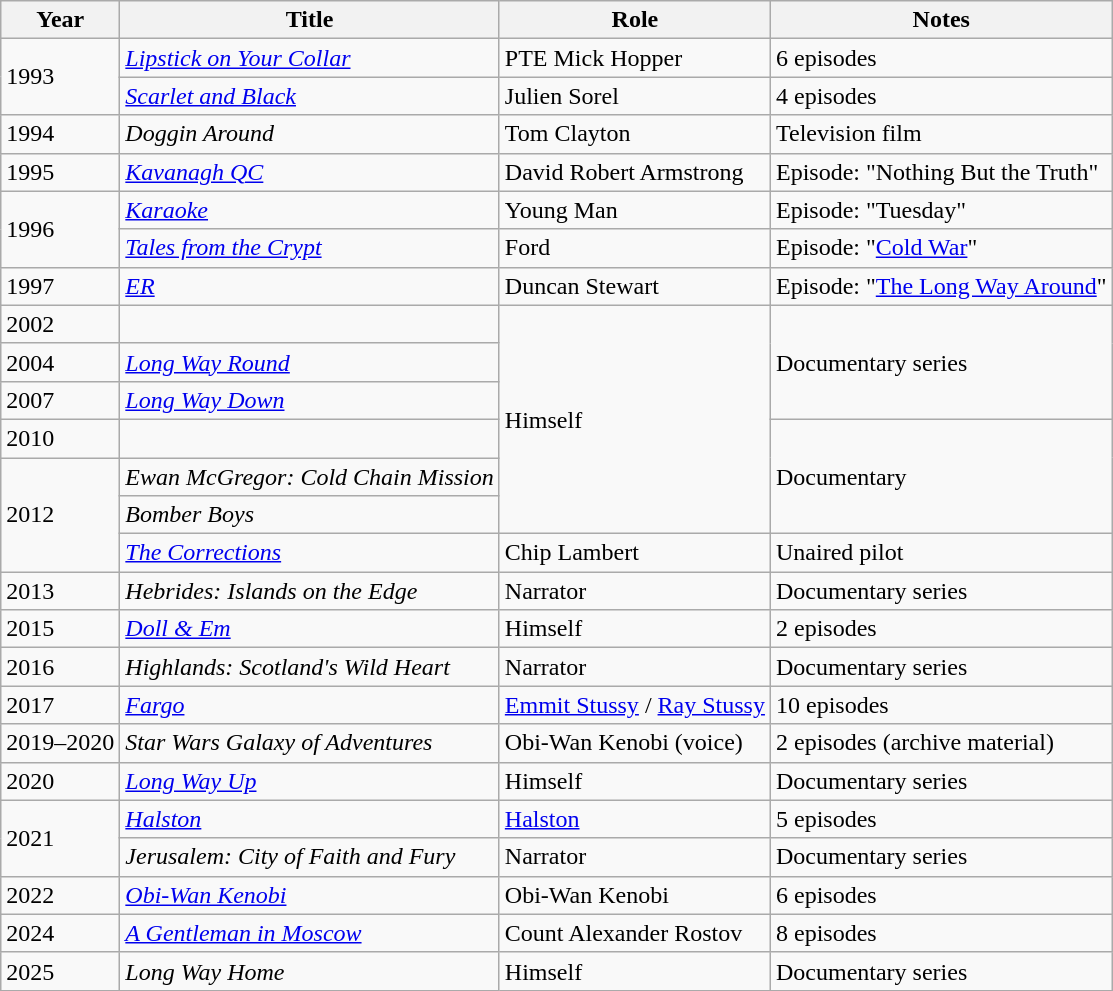<table class="wikitable sortable">
<tr>
<th>Year</th>
<th>Title</th>
<th>Role</th>
<th class="unsortable">Notes</th>
</tr>
<tr>
<td rowspan=2>1993</td>
<td><em><a href='#'>Lipstick on Your Collar</a></em></td>
<td>PTE Mick Hopper</td>
<td>6 episodes</td>
</tr>
<tr>
<td><em><a href='#'>Scarlet and Black</a></em></td>
<td>Julien Sorel</td>
<td>4 episodes</td>
</tr>
<tr>
<td>1994</td>
<td><em>Doggin Around</em></td>
<td>Tom Clayton</td>
<td>Television film</td>
</tr>
<tr>
<td>1995</td>
<td><em><a href='#'>Kavanagh QC</a></em></td>
<td>David Robert Armstrong</td>
<td>Episode: "Nothing But the Truth"</td>
</tr>
<tr>
<td rowspan=2>1996</td>
<td><em><a href='#'>Karaoke</a></em></td>
<td>Young Man</td>
<td>Episode: "Tuesday"</td>
</tr>
<tr>
<td><em><a href='#'>Tales from the Crypt</a></em></td>
<td>Ford</td>
<td>Episode: "<a href='#'>Cold War</a>"</td>
</tr>
<tr>
<td>1997</td>
<td><em><a href='#'>ER</a></em></td>
<td>Duncan Stewart</td>
<td>Episode: "<a href='#'>The Long Way Around</a>"</td>
</tr>
<tr>
<td>2002</td>
<td><em></em></td>
<td rowspan=6>Himself</td>
<td rowspan=3>Documentary series</td>
</tr>
<tr>
<td>2004</td>
<td><em><a href='#'>Long Way Round</a></em></td>
</tr>
<tr>
<td>2007</td>
<td><em><a href='#'>Long Way Down</a></em></td>
</tr>
<tr>
<td>2010</td>
<td><em></em></td>
<td rowspan=3>Documentary</td>
</tr>
<tr>
<td rowspan=3>2012</td>
<td><em>Ewan McGregor: Cold Chain Mission</em></td>
</tr>
<tr>
<td><em>Bomber Boys</em></td>
</tr>
<tr>
<td><em><a href='#'>The Corrections</a></em></td>
<td>Chip Lambert</td>
<td>Unaired pilot</td>
</tr>
<tr>
<td>2013</td>
<td><em>Hebrides: Islands on the Edge</em></td>
<td>Narrator</td>
<td>Documentary series</td>
</tr>
<tr>
<td>2015</td>
<td><em><a href='#'>Doll & Em</a></em></td>
<td>Himself</td>
<td>2 episodes</td>
</tr>
<tr>
<td>2016</td>
<td><em>Highlands: Scotland's Wild Heart</em></td>
<td>Narrator</td>
<td>Documentary series</td>
</tr>
<tr>
<td>2017</td>
<td><em><a href='#'>Fargo</a></em></td>
<td><a href='#'>Emmit Stussy</a> / <a href='#'>Ray Stussy</a></td>
<td>10 episodes</td>
</tr>
<tr>
<td>2019–2020</td>
<td><em>Star Wars Galaxy of Adventures</em></td>
<td>Obi-Wan Kenobi (voice)</td>
<td>2 episodes (archive material)</td>
</tr>
<tr>
<td>2020</td>
<td><em><a href='#'>Long Way Up</a></em></td>
<td>Himself</td>
<td>Documentary series</td>
</tr>
<tr>
<td rowspan="2">2021</td>
<td><em><a href='#'>Halston</a></em></td>
<td><a href='#'>Halston</a></td>
<td>5 episodes</td>
</tr>
<tr>
<td><em>Jerusalem: City of Faith and Fury</em></td>
<td>Narrator</td>
<td>Documentary series</td>
</tr>
<tr>
<td>2022</td>
<td><em><a href='#'>Obi-Wan Kenobi</a></em></td>
<td>Obi-Wan Kenobi</td>
<td>6 episodes</td>
</tr>
<tr>
<td>2024</td>
<td><em><a href='#'>A Gentleman in Moscow</a></em></td>
<td>Count Alexander Rostov</td>
<td>8 episodes</td>
</tr>
<tr>
<td>2025</td>
<td><em>Long Way Home</em></td>
<td>Himself</td>
<td>Documentary series</td>
</tr>
</table>
